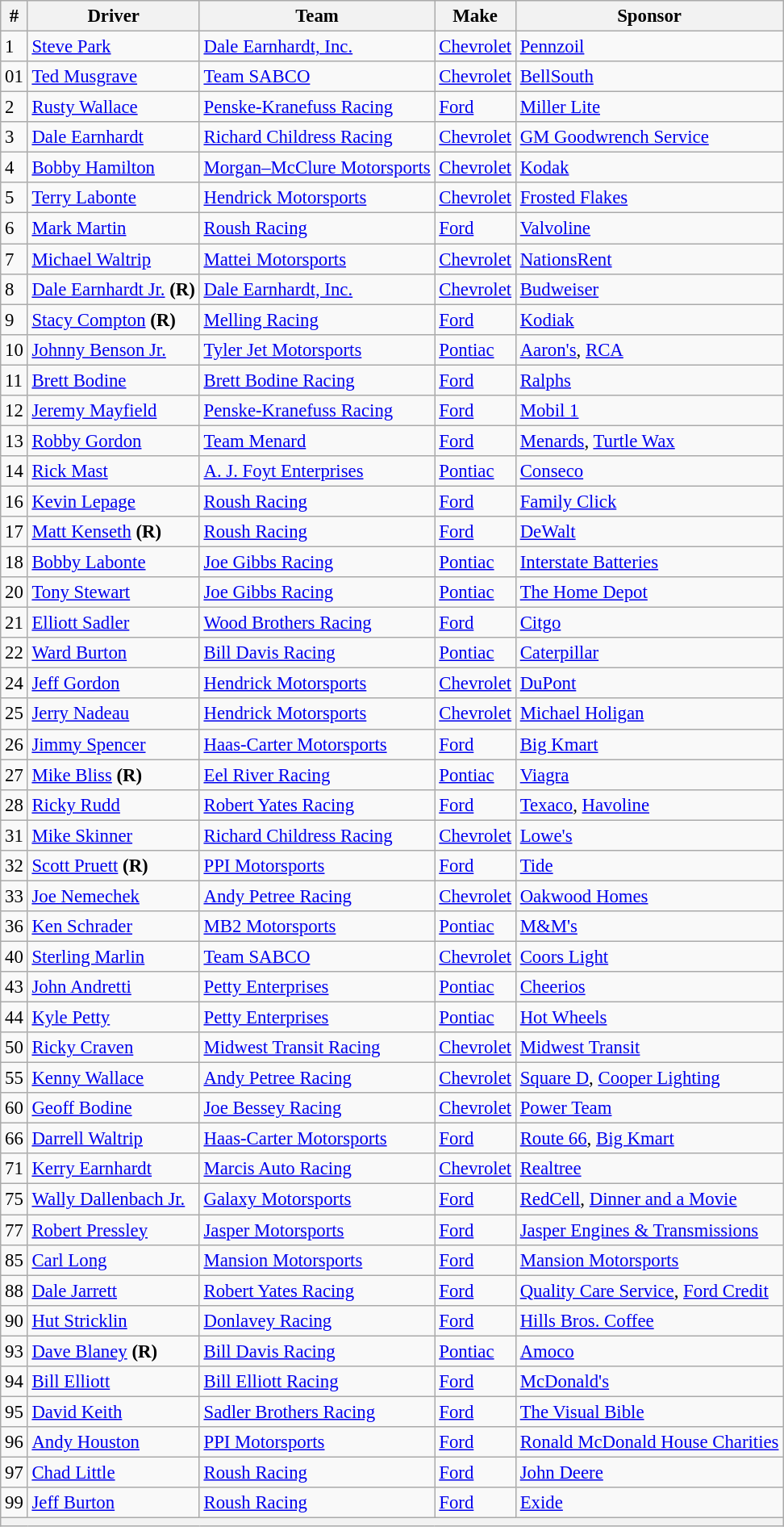<table class="wikitable" style="font-size:95%">
<tr>
<th>#</th>
<th>Driver</th>
<th>Team</th>
<th>Make</th>
<th>Sponsor</th>
</tr>
<tr>
<td>1</td>
<td><a href='#'>Steve Park</a></td>
<td><a href='#'>Dale Earnhardt, Inc.</a></td>
<td><a href='#'>Chevrolet</a></td>
<td><a href='#'>Pennzoil</a></td>
</tr>
<tr>
<td>01</td>
<td><a href='#'>Ted Musgrave</a></td>
<td><a href='#'>Team SABCO</a></td>
<td><a href='#'>Chevrolet</a></td>
<td><a href='#'>BellSouth</a></td>
</tr>
<tr>
<td>2</td>
<td><a href='#'>Rusty Wallace</a></td>
<td><a href='#'>Penske-Kranefuss Racing</a></td>
<td><a href='#'>Ford</a></td>
<td><a href='#'>Miller Lite</a></td>
</tr>
<tr>
<td>3</td>
<td><a href='#'>Dale Earnhardt</a></td>
<td><a href='#'>Richard Childress Racing</a></td>
<td><a href='#'>Chevrolet</a></td>
<td><a href='#'>GM Goodwrench Service</a></td>
</tr>
<tr>
<td>4</td>
<td><a href='#'>Bobby Hamilton</a></td>
<td><a href='#'>Morgan–McClure Motorsports</a></td>
<td><a href='#'>Chevrolet</a></td>
<td><a href='#'>Kodak</a></td>
</tr>
<tr>
<td>5</td>
<td><a href='#'>Terry Labonte</a></td>
<td><a href='#'>Hendrick Motorsports</a></td>
<td><a href='#'>Chevrolet</a></td>
<td><a href='#'>Frosted Flakes</a></td>
</tr>
<tr>
<td>6</td>
<td><a href='#'>Mark Martin</a></td>
<td><a href='#'>Roush Racing</a></td>
<td><a href='#'>Ford</a></td>
<td><a href='#'>Valvoline</a></td>
</tr>
<tr>
<td>7</td>
<td><a href='#'>Michael Waltrip</a></td>
<td><a href='#'>Mattei Motorsports</a></td>
<td><a href='#'>Chevrolet</a></td>
<td><a href='#'>NationsRent</a></td>
</tr>
<tr>
<td>8</td>
<td><a href='#'>Dale Earnhardt Jr.</a> <strong>(R)</strong></td>
<td><a href='#'>Dale Earnhardt, Inc.</a></td>
<td><a href='#'>Chevrolet</a></td>
<td><a href='#'>Budweiser</a></td>
</tr>
<tr>
<td>9</td>
<td><a href='#'>Stacy Compton</a> <strong>(R)</strong></td>
<td><a href='#'>Melling Racing</a></td>
<td><a href='#'>Ford</a></td>
<td><a href='#'>Kodiak</a></td>
</tr>
<tr>
<td>10</td>
<td><a href='#'>Johnny Benson Jr.</a></td>
<td><a href='#'>Tyler Jet Motorsports</a></td>
<td><a href='#'>Pontiac</a></td>
<td><a href='#'>Aaron's</a>, <a href='#'>RCA</a></td>
</tr>
<tr>
<td>11</td>
<td><a href='#'>Brett Bodine</a></td>
<td><a href='#'>Brett Bodine Racing</a></td>
<td><a href='#'>Ford</a></td>
<td><a href='#'>Ralphs</a></td>
</tr>
<tr>
<td>12</td>
<td><a href='#'>Jeremy Mayfield</a></td>
<td><a href='#'>Penske-Kranefuss Racing</a></td>
<td><a href='#'>Ford</a></td>
<td><a href='#'>Mobil 1</a></td>
</tr>
<tr>
<td>13</td>
<td><a href='#'>Robby Gordon</a></td>
<td><a href='#'>Team Menard</a></td>
<td><a href='#'>Ford</a></td>
<td><a href='#'>Menards</a>, <a href='#'>Turtle Wax</a></td>
</tr>
<tr>
<td>14</td>
<td><a href='#'>Rick Mast</a></td>
<td><a href='#'>A. J. Foyt Enterprises</a></td>
<td><a href='#'>Pontiac</a></td>
<td><a href='#'>Conseco</a></td>
</tr>
<tr>
<td>16</td>
<td><a href='#'>Kevin Lepage</a></td>
<td><a href='#'>Roush Racing</a></td>
<td><a href='#'>Ford</a></td>
<td><a href='#'>Family Click</a></td>
</tr>
<tr>
<td>17</td>
<td><a href='#'>Matt Kenseth</a> <strong>(R)</strong></td>
<td><a href='#'>Roush Racing</a></td>
<td><a href='#'>Ford</a></td>
<td><a href='#'>DeWalt</a></td>
</tr>
<tr>
<td>18</td>
<td><a href='#'>Bobby Labonte</a></td>
<td><a href='#'>Joe Gibbs Racing</a></td>
<td><a href='#'>Pontiac</a></td>
<td><a href='#'>Interstate Batteries</a></td>
</tr>
<tr>
<td>20</td>
<td><a href='#'>Tony Stewart</a></td>
<td><a href='#'>Joe Gibbs Racing</a></td>
<td><a href='#'>Pontiac</a></td>
<td><a href='#'>The Home Depot</a></td>
</tr>
<tr>
<td>21</td>
<td><a href='#'>Elliott Sadler</a></td>
<td><a href='#'>Wood Brothers Racing</a></td>
<td><a href='#'>Ford</a></td>
<td><a href='#'>Citgo</a></td>
</tr>
<tr>
<td>22</td>
<td><a href='#'>Ward Burton</a></td>
<td><a href='#'>Bill Davis Racing</a></td>
<td><a href='#'>Pontiac</a></td>
<td><a href='#'>Caterpillar</a></td>
</tr>
<tr>
<td>24</td>
<td><a href='#'>Jeff Gordon</a></td>
<td><a href='#'>Hendrick Motorsports</a></td>
<td><a href='#'>Chevrolet</a></td>
<td><a href='#'>DuPont</a></td>
</tr>
<tr>
<td>25</td>
<td><a href='#'>Jerry Nadeau</a></td>
<td><a href='#'>Hendrick Motorsports</a></td>
<td><a href='#'>Chevrolet</a></td>
<td><a href='#'>Michael Holigan</a></td>
</tr>
<tr>
<td>26</td>
<td><a href='#'>Jimmy Spencer</a></td>
<td><a href='#'>Haas-Carter Motorsports</a></td>
<td><a href='#'>Ford</a></td>
<td><a href='#'>Big Kmart</a></td>
</tr>
<tr>
<td>27</td>
<td><a href='#'>Mike Bliss</a> <strong>(R)</strong></td>
<td><a href='#'>Eel River Racing</a></td>
<td><a href='#'>Pontiac</a></td>
<td><a href='#'>Viagra</a></td>
</tr>
<tr>
<td>28</td>
<td><a href='#'>Ricky Rudd</a></td>
<td><a href='#'>Robert Yates Racing</a></td>
<td><a href='#'>Ford</a></td>
<td><a href='#'>Texaco</a>, <a href='#'>Havoline</a></td>
</tr>
<tr>
<td>31</td>
<td><a href='#'>Mike Skinner</a></td>
<td><a href='#'>Richard Childress Racing</a></td>
<td><a href='#'>Chevrolet</a></td>
<td><a href='#'>Lowe's</a></td>
</tr>
<tr>
<td>32</td>
<td><a href='#'>Scott Pruett</a> <strong>(R)</strong></td>
<td><a href='#'>PPI Motorsports</a></td>
<td><a href='#'>Ford</a></td>
<td><a href='#'>Tide</a></td>
</tr>
<tr>
<td>33</td>
<td><a href='#'>Joe Nemechek</a></td>
<td><a href='#'>Andy Petree Racing</a></td>
<td><a href='#'>Chevrolet</a></td>
<td><a href='#'>Oakwood Homes</a></td>
</tr>
<tr>
<td>36</td>
<td><a href='#'>Ken Schrader</a></td>
<td><a href='#'>MB2 Motorsports</a></td>
<td><a href='#'>Pontiac</a></td>
<td><a href='#'>M&M's</a></td>
</tr>
<tr>
<td>40</td>
<td><a href='#'>Sterling Marlin</a></td>
<td><a href='#'>Team SABCO</a></td>
<td><a href='#'>Chevrolet</a></td>
<td><a href='#'>Coors Light</a></td>
</tr>
<tr>
<td>43</td>
<td><a href='#'>John Andretti</a></td>
<td><a href='#'>Petty Enterprises</a></td>
<td><a href='#'>Pontiac</a></td>
<td><a href='#'>Cheerios</a></td>
</tr>
<tr>
<td>44</td>
<td><a href='#'>Kyle Petty</a></td>
<td><a href='#'>Petty Enterprises</a></td>
<td><a href='#'>Pontiac</a></td>
<td><a href='#'>Hot Wheels</a></td>
</tr>
<tr>
<td>50</td>
<td><a href='#'>Ricky Craven</a></td>
<td><a href='#'>Midwest Transit Racing</a></td>
<td><a href='#'>Chevrolet</a></td>
<td><a href='#'>Midwest Transit</a></td>
</tr>
<tr>
<td>55</td>
<td><a href='#'>Kenny Wallace</a></td>
<td><a href='#'>Andy Petree Racing</a></td>
<td><a href='#'>Chevrolet</a></td>
<td><a href='#'>Square D</a>, <a href='#'>Cooper Lighting</a></td>
</tr>
<tr>
<td>60</td>
<td><a href='#'>Geoff Bodine</a></td>
<td><a href='#'>Joe Bessey Racing</a></td>
<td><a href='#'>Chevrolet</a></td>
<td><a href='#'>Power Team</a></td>
</tr>
<tr>
<td>66</td>
<td><a href='#'>Darrell Waltrip</a></td>
<td><a href='#'>Haas-Carter Motorsports</a></td>
<td><a href='#'>Ford</a></td>
<td><a href='#'>Route 66</a>, <a href='#'>Big Kmart</a></td>
</tr>
<tr>
<td>71</td>
<td><a href='#'>Kerry Earnhardt</a></td>
<td><a href='#'>Marcis Auto Racing</a></td>
<td><a href='#'>Chevrolet</a></td>
<td><a href='#'>Realtree</a></td>
</tr>
<tr>
<td>75</td>
<td><a href='#'>Wally Dallenbach Jr.</a></td>
<td><a href='#'>Galaxy Motorsports</a></td>
<td><a href='#'>Ford</a></td>
<td><a href='#'>RedCell</a>, <a href='#'>Dinner and a Movie</a></td>
</tr>
<tr>
<td>77</td>
<td><a href='#'>Robert Pressley</a></td>
<td><a href='#'>Jasper Motorsports</a></td>
<td><a href='#'>Ford</a></td>
<td><a href='#'>Jasper Engines & Transmissions</a></td>
</tr>
<tr>
<td>85</td>
<td><a href='#'>Carl Long</a></td>
<td><a href='#'>Mansion Motorsports</a></td>
<td><a href='#'>Ford</a></td>
<td><a href='#'>Mansion Motorsports</a></td>
</tr>
<tr>
<td>88</td>
<td><a href='#'>Dale Jarrett</a></td>
<td><a href='#'>Robert Yates Racing</a></td>
<td><a href='#'>Ford</a></td>
<td><a href='#'>Quality Care Service</a>, <a href='#'>Ford Credit</a></td>
</tr>
<tr>
<td>90</td>
<td><a href='#'>Hut Stricklin</a></td>
<td><a href='#'>Donlavey Racing</a></td>
<td><a href='#'>Ford</a></td>
<td><a href='#'>Hills Bros. Coffee</a></td>
</tr>
<tr>
<td>93</td>
<td><a href='#'>Dave Blaney</a> <strong>(R)</strong></td>
<td><a href='#'>Bill Davis Racing</a></td>
<td><a href='#'>Pontiac</a></td>
<td><a href='#'>Amoco</a></td>
</tr>
<tr>
<td>94</td>
<td><a href='#'>Bill Elliott</a></td>
<td><a href='#'>Bill Elliott Racing</a></td>
<td><a href='#'>Ford</a></td>
<td><a href='#'>McDonald's</a></td>
</tr>
<tr>
<td>95</td>
<td><a href='#'>David Keith</a></td>
<td><a href='#'>Sadler Brothers Racing</a></td>
<td><a href='#'>Ford</a></td>
<td><a href='#'>The Visual Bible</a></td>
</tr>
<tr>
<td>96</td>
<td><a href='#'>Andy Houston</a></td>
<td><a href='#'>PPI Motorsports</a></td>
<td><a href='#'>Ford</a></td>
<td><a href='#'>Ronald McDonald House Charities</a></td>
</tr>
<tr>
<td>97</td>
<td><a href='#'>Chad Little</a></td>
<td><a href='#'>Roush Racing</a></td>
<td><a href='#'>Ford</a></td>
<td><a href='#'>John Deere</a></td>
</tr>
<tr>
<td>99</td>
<td><a href='#'>Jeff Burton</a></td>
<td><a href='#'>Roush Racing</a></td>
<td><a href='#'>Ford</a></td>
<td><a href='#'>Exide</a></td>
</tr>
<tr>
<th colspan="5"></th>
</tr>
</table>
